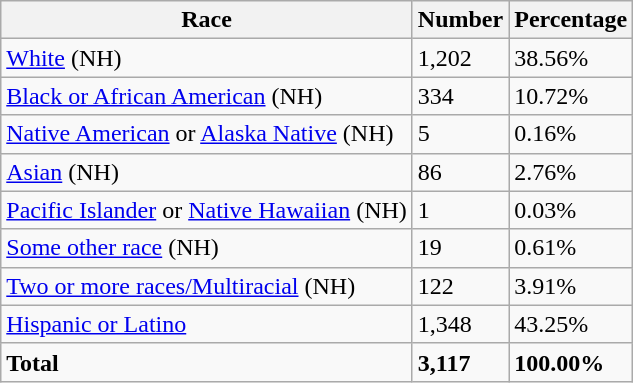<table class="wikitable">
<tr>
<th>Race</th>
<th>Number</th>
<th>Percentage</th>
</tr>
<tr>
<td><a href='#'>White</a> (NH)</td>
<td>1,202</td>
<td>38.56%</td>
</tr>
<tr>
<td><a href='#'>Black or African American</a> (NH)</td>
<td>334</td>
<td>10.72%</td>
</tr>
<tr>
<td><a href='#'>Native American</a> or <a href='#'>Alaska Native</a> (NH)</td>
<td>5</td>
<td>0.16%</td>
</tr>
<tr>
<td><a href='#'>Asian</a> (NH)</td>
<td>86</td>
<td>2.76%</td>
</tr>
<tr>
<td><a href='#'>Pacific Islander</a> or <a href='#'>Native Hawaiian</a> (NH)</td>
<td>1</td>
<td>0.03%</td>
</tr>
<tr>
<td><a href='#'>Some other race</a> (NH)</td>
<td>19</td>
<td>0.61%</td>
</tr>
<tr>
<td><a href='#'>Two or more races/Multiracial</a> (NH)</td>
<td>122</td>
<td>3.91%</td>
</tr>
<tr>
<td><a href='#'>Hispanic or Latino</a></td>
<td>1,348</td>
<td>43.25%</td>
</tr>
<tr>
<td><strong>Total</strong></td>
<td><strong>3,117</strong></td>
<td><strong>100.00%</strong></td>
</tr>
</table>
